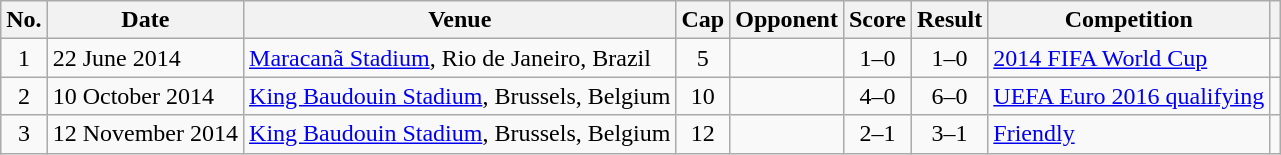<table class="wikitable sortable">
<tr>
<th scope="col">No.</th>
<th scope="col">Date</th>
<th scope="col">Venue</th>
<th scope="col">Cap</th>
<th scope="col">Opponent</th>
<th scope="col">Score</th>
<th scope="col">Result</th>
<th scope="col">Competition</th>
<th scope="col" class="unsortable"></th>
</tr>
<tr>
<td style="text-align: center;">1</td>
<td>22 June 2014</td>
<td><a href='#'>Maracanã Stadium</a>, Rio de Janeiro, Brazil</td>
<td style="text-align: center;">5</td>
<td></td>
<td style="text-align: center;">1–0</td>
<td style="text-align: center;">1–0</td>
<td><a href='#'>2014 FIFA World Cup</a></td>
<td style="text-align: center;"></td>
</tr>
<tr>
<td style="text-align: center;">2</td>
<td>10 October 2014</td>
<td><a href='#'>King Baudouin Stadium</a>, Brussels, Belgium</td>
<td style="text-align: center;">10</td>
<td></td>
<td style="text-align: center;">4–0</td>
<td style="text-align: center;">6–0</td>
<td><a href='#'>UEFA Euro 2016 qualifying</a></td>
<td style="text-align: center;"></td>
</tr>
<tr>
<td style="text-align: center;">3</td>
<td>12 November 2014</td>
<td><a href='#'>King Baudouin Stadium</a>, Brussels, Belgium</td>
<td style="text-align: center;">12</td>
<td></td>
<td style="text-align: center;">2–1</td>
<td style="text-align: center;">3–1</td>
<td><a href='#'>Friendly</a></td>
<td style="text-align: center;"></td>
</tr>
</table>
